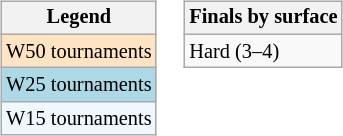<table>
<tr valign=top>
<td><br><table class="wikitable" style="font-size:85%;">
<tr>
<th>Legend</th>
</tr>
<tr style="background:#ffe4c4;">
<td>W50 tournaments</td>
</tr>
<tr style="background:lightblue;">
<td>W25 tournaments</td>
</tr>
<tr style="background:#f0f8ff;">
<td>W15 tournaments</td>
</tr>
</table>
</td>
<td><br><table class="wikitable" style="font-size:85%;">
<tr>
<th>Finals by surface</th>
</tr>
<tr>
<td>Hard (3–4)</td>
</tr>
</table>
</td>
</tr>
</table>
